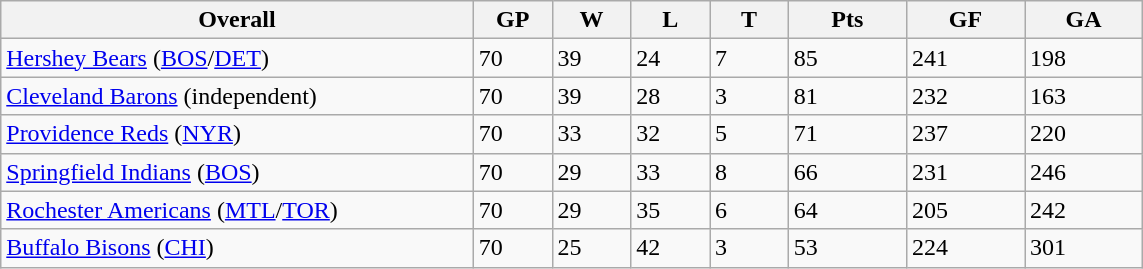<table class="wikitable">
<tr>
<th bgcolor="#DDDDFF" width="30%">Overall</th>
<th bgcolor="#DDDDFF" width="5%">GP</th>
<th bgcolor="#DDDDFF" width="5%">W</th>
<th bgcolor="#DDDDFF" width="5%">L</th>
<th bgcolor="#DDDDFF" width="5%">T</th>
<th bgcolor="#DDDDFF" width="7.5%">Pts</th>
<th bgcolor="#DDDDFF" width="7.5%">GF</th>
<th bgcolor="#DDDDFF" width="7.5%">GA</th>
</tr>
<tr>
<td><a href='#'>Hershey Bears</a> (<a href='#'>BOS</a>/<a href='#'>DET</a>)</td>
<td>70</td>
<td>39</td>
<td>24</td>
<td>7</td>
<td>85</td>
<td>241</td>
<td>198</td>
</tr>
<tr>
<td><a href='#'>Cleveland Barons</a> (independent)</td>
<td>70</td>
<td>39</td>
<td>28</td>
<td>3</td>
<td>81</td>
<td>232</td>
<td>163</td>
</tr>
<tr>
<td><a href='#'>Providence Reds</a> (<a href='#'>NYR</a>)</td>
<td>70</td>
<td>33</td>
<td>32</td>
<td>5</td>
<td>71</td>
<td>237</td>
<td>220</td>
</tr>
<tr>
<td><a href='#'>Springfield Indians</a> (<a href='#'>BOS</a>)</td>
<td>70</td>
<td>29</td>
<td>33</td>
<td>8</td>
<td>66</td>
<td>231</td>
<td>246</td>
</tr>
<tr>
<td><a href='#'>Rochester Americans</a> (<a href='#'>MTL</a>/<a href='#'>TOR</a>)</td>
<td>70</td>
<td>29</td>
<td>35</td>
<td>6</td>
<td>64</td>
<td>205</td>
<td>242</td>
</tr>
<tr>
<td><a href='#'>Buffalo Bisons</a> (<a href='#'>CHI</a>)</td>
<td>70</td>
<td>25</td>
<td>42</td>
<td>3</td>
<td>53</td>
<td>224</td>
<td>301</td>
</tr>
</table>
